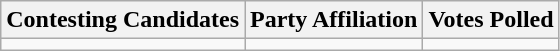<table class="wikitable sortable">
<tr>
<th>Contesting Candidates</th>
<th>Party Affiliation</th>
<th>Votes Polled</th>
</tr>
<tr>
<td></td>
<td></td>
<td></td>
</tr>
</table>
